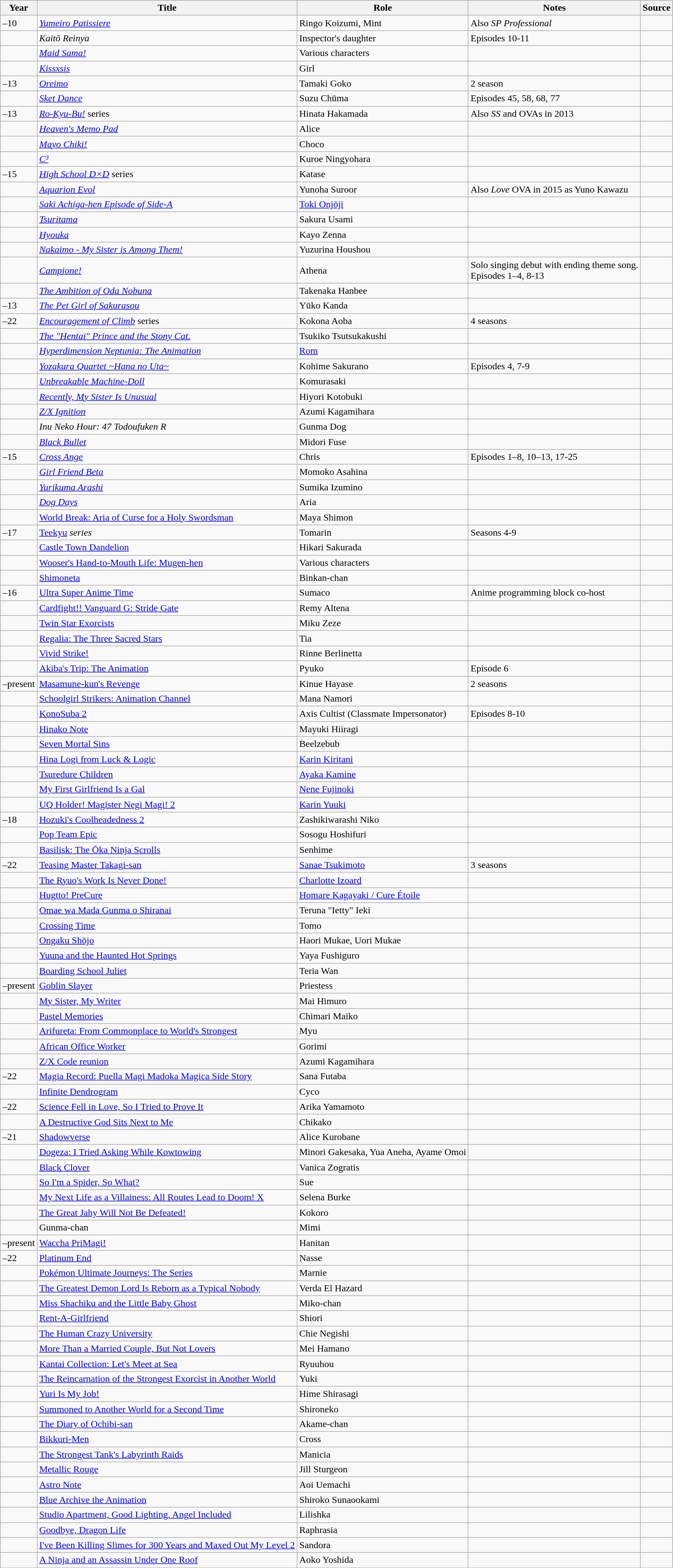<table class="wikitable sortable plainrowheaders">
<tr>
<th>Year</th>
<th>Title</th>
<th>Role</th>
<th class="unsortable">Notes</th>
<th class="unsortable">Source</th>
</tr>
<tr>
<td>–10</td>
<td><em><a href='#'>Yumeiro Patissiere</a></em></td>
<td>Ringo Koizumi, Mint</td>
<td>Also <em>SP Professional</em></td>
<td></td>
</tr>
<tr>
<td></td>
<td><em>Kaitō Reinya</em></td>
<td>Inspector's daughter</td>
<td>Episodes 10-11</td>
<td></td>
</tr>
<tr>
<td></td>
<td><em><a href='#'>Maid Sama!</a></em></td>
<td>Various characters</td>
<td></td>
<td></td>
</tr>
<tr>
<td></td>
<td><em><a href='#'>Kissxsis</a></em></td>
<td>Girl</td>
<td></td>
<td></td>
</tr>
<tr>
<td>–13</td>
<td><em><a href='#'>Oreimo</a></em></td>
<td>Tamaki Goko</td>
<td>2 season</td>
<td></td>
</tr>
<tr>
<td></td>
<td><em><a href='#'>Sket Dance</a></em></td>
<td>Suzu Chūma</td>
<td>Episodes 45, 58, 68, 77</td>
<td></td>
</tr>
<tr>
<td>–13</td>
<td><em><a href='#'>Ro-Kyu-Bu!</a></em> series</td>
<td>Hinata Hakamada</td>
<td>Also <em>SS</em> and OVAs in 2013</td>
<td></td>
</tr>
<tr>
<td></td>
<td><em><a href='#'>Heaven's Memo Pad</a></em></td>
<td>Alice</td>
<td></td>
<td></td>
</tr>
<tr>
<td></td>
<td><em><a href='#'>Mayo Chiki!</a></em></td>
<td>Choco</td>
<td></td>
<td></td>
</tr>
<tr>
<td></td>
<td><em><a href='#'>C³</a></em></td>
<td>Kuroe Ningyohara</td>
<td></td>
<td></td>
</tr>
<tr>
<td>–15</td>
<td><em><a href='#'>High School D×D</a></em> series</td>
<td>Katase</td>
<td></td>
<td></td>
</tr>
<tr>
<td></td>
<td><em><a href='#'>Aquarion Evol</a></em></td>
<td>Yunoha Suroor</td>
<td>Also <em>Love</em> OVA in 2015 as Yuno Kawazu</td>
<td></td>
</tr>
<tr>
<td></td>
<td><em><a href='#'>Saki Achiga-hen Episode of Side-A</a></em></td>
<td><a href='#'>Toki Onjōji</a></td>
<td></td>
<td></td>
</tr>
<tr>
<td></td>
<td><em><a href='#'>Tsuritama</a></em></td>
<td>Sakura Usami</td>
<td></td>
<td></td>
</tr>
<tr>
<td></td>
<td><em><a href='#'>Hyouka</a></em></td>
<td>Kayo Zenna</td>
<td></td>
<td></td>
</tr>
<tr>
<td></td>
<td><em><a href='#'>Nakaimo - My Sister is Among Them!</a></em></td>
<td>Yuzurina Houshou </td>
<td></td>
<td></td>
</tr>
<tr>
<td></td>
<td><em><a href='#'>Campione!</a></em></td>
<td>Athena</td>
<td>Solo singing debut with ending theme song. <br> Episodes 1–4, 8-13</td>
<td></td>
</tr>
<tr>
<td></td>
<td><em><a href='#'>The Ambition of Oda Nobuna</a></em></td>
<td>Takenaka Hanbee</td>
<td></td>
<td></td>
</tr>
<tr>
<td>–13</td>
<td><em><a href='#'>The Pet Girl of Sakurasou</a></em></td>
<td>Yūko Kanda</td>
<td></td>
<td></td>
</tr>
<tr>
<td>–22</td>
<td><em><a href='#'>Encouragement of Climb</a></em> series</td>
<td>Kokona Aoba</td>
<td>4 seasons</td>
<td></td>
</tr>
<tr>
<td></td>
<td><em><a href='#'>The "Hentai" Prince and the Stony Cat.</a></em></td>
<td>Tsukiko Tsutsukakushi</td>
<td></td>
<td></td>
</tr>
<tr>
<td></td>
<td><em><a href='#'>Hyperdimension Neptunia: The Animation</a></em></td>
<td><a href='#'>Rom</a></td>
<td></td>
<td></td>
</tr>
<tr>
<td></td>
<td><em><a href='#'>Yozakura Quartet ~Hana no Uta~</a></em></td>
<td>Kohime Sakurano</td>
<td>Episodes 4, 7-9</td>
<td></td>
</tr>
<tr>
<td></td>
<td><em><a href='#'>Unbreakable Machine-Doll</a></em></td>
<td>Komurasaki</td>
<td></td>
<td></td>
</tr>
<tr>
<td></td>
<td><em><a href='#'>Recently, My Sister Is Unusual</a></em></td>
<td>Hiyori Kotobuki</td>
<td></td>
<td></td>
</tr>
<tr>
<td></td>
<td><em><a href='#'>Z/X Ignition</a></em></td>
<td>Azumi Kagamihara</td>
<td></td>
<td></td>
</tr>
<tr>
<td></td>
<td><em>Inu Neko Hour: 47 Todoufuken R</em></td>
<td>Gunma Dog</td>
<td></td>
<td></td>
</tr>
<tr>
<td></td>
<td><em><a href='#'>Black Bullet</a></em></td>
<td>Midori Fuse</td>
<td></td>
<td></td>
</tr>
<tr>
<td>–15</td>
<td><em><a href='#'>Cross Ange</a></em></td>
<td>Chris</td>
<td>Episodes 1–8, 10–13, 17-25</td>
<td></td>
</tr>
<tr>
<td></td>
<td><em><a href='#'>Girl Friend Beta</a></em></td>
<td>Momoko Asahina</td>
<td></td>
<td></td>
</tr>
<tr>
<td></td>
<td><em><a href='#'>Yurikuma Arashi</a></em></td>
<td>Sumika Izumino</td>
<td></td>
<td></td>
</tr>
<tr>
<td></td>
<td><em><a href='#'>Dog Days</em></a><em></td>
<td>Aria</td>
<td></td>
<td></td>
</tr>
<tr>
<td></td>
<td></em><a href='#'>World Break: Aria of Curse for a Holy Swordsman</a><em></td>
<td>Maya Shimon</td>
<td></td>
<td></td>
</tr>
<tr>
<td>–17</td>
<td></em><a href='#'>Teekyu</a><em> series</td>
<td>Tomarin</td>
<td>Seasons 4-9</td>
<td></td>
</tr>
<tr>
<td></td>
<td></em><a href='#'>Castle Town Dandelion</a><em></td>
<td>Hikari Sakurada</td>
<td></td>
<td></td>
</tr>
<tr>
<td></td>
<td></em><a href='#'>Wooser's Hand-to-Mouth Life: Mugen-hen</a><em></td>
<td>Various characters</td>
<td></td>
<td></td>
</tr>
<tr>
<td></td>
<td></em><a href='#'>Shimoneta</a><em></td>
<td>Binkan-chan</td>
<td></td>
<td></td>
</tr>
<tr>
<td>–16</td>
<td></em><a href='#'>Ultra Super Anime Time</a><em></td>
<td>Sumaco</td>
<td>Anime programming block co-host</td>
<td></td>
</tr>
<tr>
<td></td>
<td></em><a href='#'>Cardfight!! Vanguard G: Stride Gate</a><em></td>
<td>Remy Altena</td>
<td></td>
<td></td>
</tr>
<tr>
<td></td>
<td></em><a href='#'>Twin Star Exorcists</a><em></td>
<td>Miku Zeze</td>
<td></td>
<td></td>
</tr>
<tr>
<td></td>
<td></em><a href='#'>Regalia: The Three Sacred Stars</a><em></td>
<td>Tia</td>
<td></td>
<td></td>
</tr>
<tr>
<td></td>
<td></em><a href='#'>Vivid Strike!</a><em></td>
<td>Rinne Berlinetta</td>
<td></td>
<td></td>
</tr>
<tr>
<td></td>
<td></em><a href='#'>Akiba's Trip: The Animation</a><em></td>
<td>Pyuko</td>
<td>Episode 6</td>
<td></td>
</tr>
<tr>
<td>–present</td>
<td></em><a href='#'>Masamune-kun's Revenge</a><em></td>
<td>Kinue Hayase</td>
<td>2 seasons</td>
<td></td>
</tr>
<tr>
<td></td>
<td></em><a href='#'>Schoolgirl Strikers: Animation Channel</a><em></td>
<td>Mana Namori</td>
<td></td>
<td></td>
</tr>
<tr>
<td></td>
<td></em><a href='#'>KonoSuba 2</a><em></td>
<td>Axis Cultist (Classmate Impersonator)</td>
<td>Episodes 8-10</td>
<td></td>
</tr>
<tr>
<td></td>
<td></em><a href='#'>Hinako Note</a><em></td>
<td>Mayuki Hiiragi</td>
<td></td>
<td></td>
</tr>
<tr>
<td></td>
<td></em><a href='#'>Seven Mortal Sins</a><em></td>
<td>Beelzebub</td>
<td></td>
<td></td>
</tr>
<tr>
<td></td>
<td></em><a href='#'>Hina Logi from Luck & Logic</a><em></td>
<td><a href='#'>Karin Kiritani</a></td>
<td></td>
<td></td>
</tr>
<tr>
<td></td>
<td></em><a href='#'>Tsuredure Children</a><em></td>
<td><a href='#'>Ayaka Kamine</a></td>
<td></td>
<td></td>
</tr>
<tr>
<td></td>
<td></em><a href='#'>My First Girlfriend Is a Gal</a><em></td>
<td><a href='#'>Nene Fujinoki</a></td>
<td></td>
<td></td>
</tr>
<tr>
<td></td>
<td></em><a href='#'>UQ Holder! Magister Negi Magi! 2</a><em></td>
<td><a href='#'>Karin Yuuki</a></td>
<td></td>
<td></td>
</tr>
<tr>
<td>–18</td>
<td></em><a href='#'>Hozuki's Coolheadedness 2</a><em></td>
<td>Zashikiwarashi Niko</td>
<td></td>
<td></td>
</tr>
<tr>
<td></td>
<td></em><a href='#'>Pop Team Epic</a><em></td>
<td>Sosogu Hoshifuri</td>
<td></td>
<td></td>
</tr>
<tr>
<td></td>
<td></em><a href='#'>Basilisk: The Ōka Ninja Scrolls</a><em></td>
<td>Senhime</td>
<td></td>
<td></td>
</tr>
<tr>
<td>–22</td>
<td></em><a href='#'>Teasing Master Takagi-san</a><em></td>
<td><a href='#'>Sanae Tsukimoto</a></td>
<td>3 seasons</td>
<td></td>
</tr>
<tr>
<td></td>
<td></em><a href='#'>The Ryuo's Work Is Never Done!</a><em></td>
<td><a href='#'>Charlotte Izoard</a></td>
<td></td>
<td></td>
</tr>
<tr>
<td></td>
<td></em><a href='#'>Hugtto! PreCure</a><em></td>
<td><a href='#'>Homare Kagayaki / Cure Étoile</a></td>
<td></td>
<td></td>
</tr>
<tr>
<td></td>
<td></em><a href='#'>Omae wa Mada Gunma o Shiranai</a><em></td>
<td>Teruna "Ietty" Ieki</td>
<td></td>
<td></td>
</tr>
<tr>
<td></td>
<td></em><a href='#'>Crossing Time</a><em></td>
<td>Tomo</td>
<td></td>
<td></td>
</tr>
<tr>
<td></td>
<td></em><a href='#'>Ongaku Shōjo</a><em></td>
<td>Haori Mukae, Uori Mukae</td>
<td></td>
<td></td>
</tr>
<tr>
<td></td>
<td></em><a href='#'>Yuuna and the Haunted Hot Springs</a><em></td>
<td>Yaya Fushiguro</td>
<td></td>
<td></td>
</tr>
<tr>
<td></td>
<td></em><a href='#'>Boarding School Juliet</a><em></td>
<td>Teria Wan</td>
<td></td>
<td></td>
</tr>
<tr>
<td>–present</td>
<td></em><a href='#'>Goblin Slayer</a><em></td>
<td>Priestess</td>
<td></td>
<td></td>
</tr>
<tr>
<td></td>
<td></em><a href='#'>My Sister, My Writer</a><em></td>
<td>Mai Himuro</td>
<td></td>
<td></td>
</tr>
<tr>
<td></td>
<td></em><a href='#'>Pastel Memories</a><em></td>
<td>Chimari Maiko</td>
<td></td>
<td></td>
</tr>
<tr>
<td></td>
<td></em><a href='#'>Arifureta: From Commonplace to World's Strongest</a><em></td>
<td>Myu</td>
<td></td>
<td></td>
</tr>
<tr>
<td></td>
<td></em><a href='#'>African Office Worker</a><em></td>
<td>Gorimi</td>
<td></td>
<td></td>
</tr>
<tr>
<td></td>
<td></em><a href='#'>Z/X Code reunion</a><em></td>
<td>Azumi Kagamihara</td>
<td></td>
<td></td>
</tr>
<tr>
<td>–22</td>
<td></em><a href='#'>Magia Record: Puella Magi Madoka Magica Side Story</a><em></td>
<td>Sana Futaba</td>
<td></td>
<td></td>
</tr>
<tr>
<td></td>
<td></em><a href='#'>Infinite Dendrogram</a><em></td>
<td>Cyco</td>
<td></td>
<td></td>
</tr>
<tr>
<td>–22</td>
<td></em><a href='#'>Science Fell in Love, So I Tried to Prove It</a><em></td>
<td>Arika Yamamoto</td>
<td></td>
<td></td>
</tr>
<tr>
<td></td>
<td></em><a href='#'>A Destructive God Sits Next to Me</a><em></td>
<td>Chikako</td>
<td></td>
<td></td>
</tr>
<tr>
<td>–21</td>
<td></em><a href='#'>Shadowverse</a><em></td>
<td>Alice Kurobane</td>
<td></td>
<td></td>
</tr>
<tr>
<td></td>
<td></em><a href='#'>Dogeza: I Tried Asking While Kowtowing</a><em></td>
<td>Minori Gakesaka, Yua Aneha, Ayame Omoi</td>
<td></td>
<td></td>
</tr>
<tr>
<td></td>
<td></em><a href='#'>Black Clover</a><em></td>
<td>Vanica Zogratis</td>
<td></td>
<td></td>
</tr>
<tr>
<td></td>
<td></em><a href='#'>So I'm a Spider, So What?</a><em></td>
<td>Sue</td>
<td></td>
<td></td>
</tr>
<tr>
<td></td>
<td></em><a href='#'>My Next Life as a Villainess: All Routes Lead to Doom! X</a><em></td>
<td>Selena Burke</td>
<td></td>
<td></td>
</tr>
<tr>
<td></td>
<td></em><a href='#'>The Great Jahy Will Not Be Defeated!</a><em></td>
<td>Kokoro</td>
<td></td>
<td></td>
</tr>
<tr>
<td></td>
<td></em>Gunma-chan<em></td>
<td>Mimi</td>
<td></td>
<td></td>
</tr>
<tr>
<td>–present</td>
<td></em><a href='#'>Waccha PriMagi!</a><em></td>
<td>Hanitan</td>
<td></td>
<td></td>
</tr>
<tr>
<td>–22</td>
<td></em><a href='#'>Platinum End</a><em></td>
<td>Nasse</td>
<td></td>
<td></td>
</tr>
<tr>
<td></td>
<td></em><a href='#'>Pokémon Ultimate Journeys: The Series</a><em></td>
<td>Marnie</td>
<td></td>
<td></td>
</tr>
<tr>
<td></td>
<td></em><a href='#'>The Greatest Demon Lord Is Reborn as a Typical Nobody</a><em></td>
<td>Verda El Hazard</td>
<td></td>
<td></td>
</tr>
<tr>
<td></td>
<td></em><a href='#'>Miss Shachiku and the Little Baby Ghost</a><em></td>
<td>Miko-chan</td>
<td></td>
<td></td>
</tr>
<tr>
<td></td>
<td></em><a href='#'>Rent-A-Girlfriend</a><em></td>
<td>Shiori</td>
<td></td>
<td></td>
</tr>
<tr>
<td></td>
<td></em><a href='#'>The Human Crazy University</a><em></td>
<td>Chie Negishi</td>
<td></td>
<td></td>
</tr>
<tr>
<td></td>
<td></em><a href='#'>More Than a Married Couple, But Not Lovers</a><em></td>
<td>Mei Hamano</td>
<td></td>
<td></td>
</tr>
<tr>
<td></td>
<td></em><a href='#'>Kantai Collection: Let's Meet at Sea</a><em></td>
<td>Ryuuhou</td>
<td></td>
<td></td>
</tr>
<tr>
<td></td>
<td></em><a href='#'>The Reincarnation of the Strongest Exorcist in Another World</a><em></td>
<td>Yuki</td>
<td></td>
<td></td>
</tr>
<tr>
<td></td>
<td></em><a href='#'>Yuri Is My Job!</a><em></td>
<td>Hime Shirasagi</td>
<td></td>
<td></td>
</tr>
<tr>
<td></td>
<td></em><a href='#'>Summoned to Another World for a Second Time</a><em></td>
<td>Shironeko</td>
<td></td>
<td></td>
</tr>
<tr>
<td></td>
<td></em><a href='#'>The Diary of Ochibi-san</a><em></td>
<td>Akame-chan</td>
<td></td>
<td></td>
</tr>
<tr>
<td></td>
<td></em><a href='#'>Bikkuri-Men</a><em></td>
<td>Cross</td>
<td></td>
<td></td>
</tr>
<tr>
<td></td>
<td></em><a href='#'>The Strongest Tank's Labyrinth Raids</a><em></td>
<td>Manicia</td>
<td></td>
<td></td>
</tr>
<tr>
<td></td>
<td></em><a href='#'>Metallic Rouge</a><em></td>
<td>Jill Sturgeon</td>
<td></td>
<td></td>
</tr>
<tr>
<td></td>
<td></em><a href='#'>Astro Note</a><em></td>
<td>Aoi Uemachi</td>
<td></td>
<td></td>
</tr>
<tr>
<td></td>
<td></em><a href='#'>Blue Archive the Animation</a><em></td>
<td>Shiroko Sunaookami</td>
<td></td>
<td></td>
</tr>
<tr>
<td></td>
<td></em><a href='#'>Studio Apartment, Good Lighting, Angel Included</a><em></td>
<td>Lilishka</td>
<td></td>
<td></td>
</tr>
<tr>
<td></td>
<td></em><a href='#'>Goodbye, Dragon Life</a><em></td>
<td>Raphrasia</td>
<td></td>
<td></td>
</tr>
<tr>
<td></td>
<td></em><a href='#'>I've Been Killing Slimes for 300 Years and Maxed Out My Level 2</a><em></td>
<td>Sandora</td>
<td></td>
<td></td>
</tr>
<tr>
<td></td>
<td></em><a href='#'>A Ninja and an Assassin Under One Roof</a><em></td>
<td>Aoko Yoshida</td>
<td></td>
<td></td>
</tr>
<tr>
</tr>
</table>
